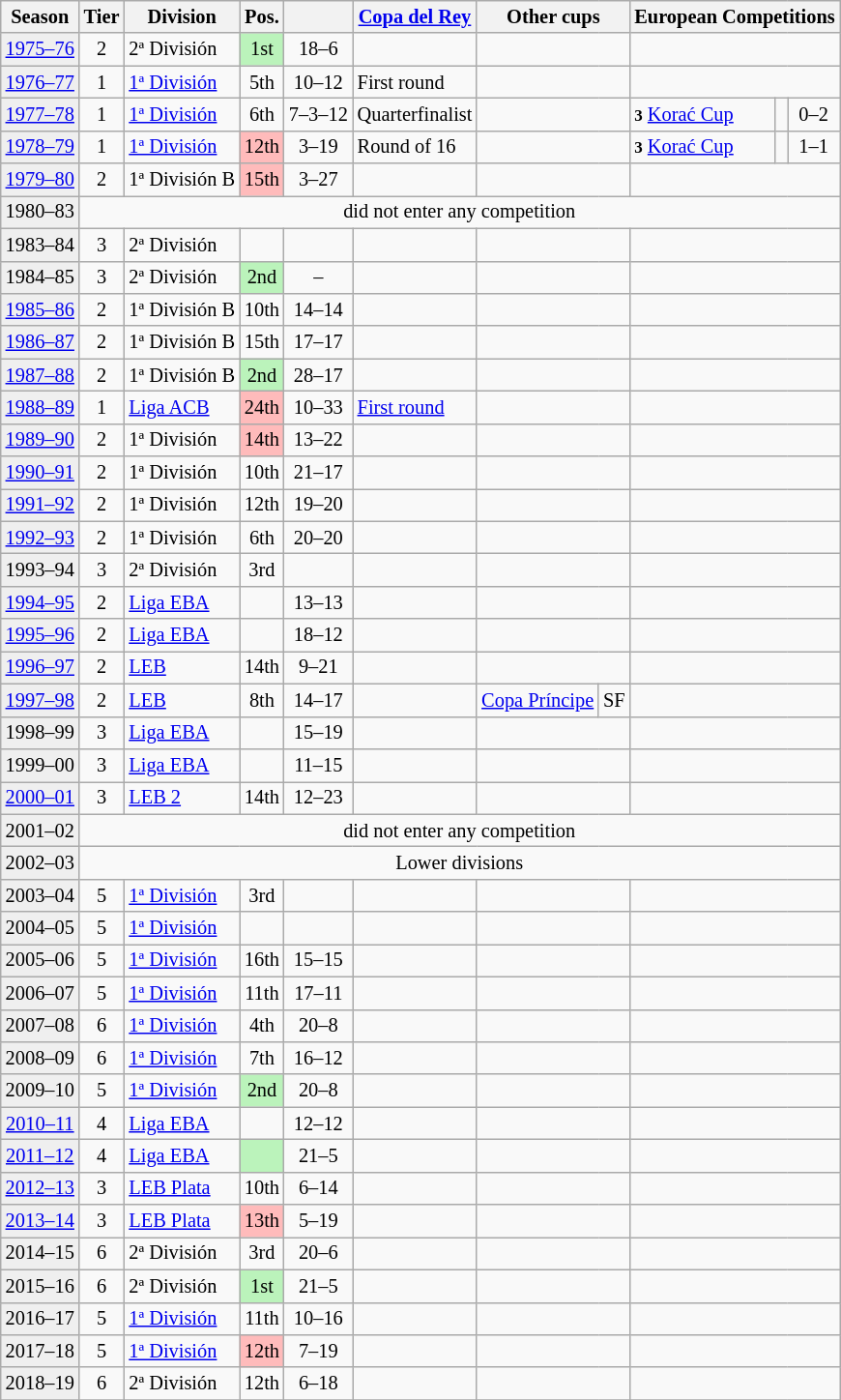<table class="wikitable" style="font-size:85%; text-align:center">
<tr>
<th>Season</th>
<th>Tier</th>
<th>Division</th>
<th>Pos.</th>
<th></th>
<th><a href='#'>Copa del Rey</a></th>
<th colspan=2>Other cups</th>
<th colspan=3>European Competitions</th>
</tr>
<tr>
<td bgcolor=#efefef><a href='#'>1975–76</a></td>
<td>2</td>
<td align=left>2ª División</td>
<td bgcolor=#BBF3BB>1st</td>
<td>18–6</td>
<td></td>
<td colspan=2></td>
<td colspan=3></td>
</tr>
<tr>
<td bgcolor=#efefef><a href='#'>1976–77</a></td>
<td>1</td>
<td align=left><a href='#'>1ª División</a></td>
<td>5th</td>
<td>10–12</td>
<td align=left>First round</td>
<td colspan=2></td>
<td colspan=3></td>
</tr>
<tr>
<td bgcolor=#efefef><a href='#'>1977–78</a></td>
<td>1</td>
<td align=left><a href='#'>1ª División</a></td>
<td>6th</td>
<td>7–3–12</td>
<td align=left>Quarterfinalist</td>
<td colspan=2></td>
<td align=left><small><strong>3</strong></small> <a href='#'>Korać Cup</a></td>
<td></td>
<td>0–2</td>
</tr>
<tr>
<td bgcolor=#efefef><a href='#'>1978–79</a></td>
<td>1</td>
<td align=left><a href='#'>1ª División</a></td>
<td bgcolor=#FFBBBB>12th</td>
<td>3–19</td>
<td align=left>Round of 16</td>
<td colspan=2></td>
<td align=left><small><strong>3</strong></small> <a href='#'>Korać Cup</a></td>
<td></td>
<td>1–1</td>
</tr>
<tr>
<td bgcolor=#efefef><a href='#'>1979–80</a></td>
<td>2</td>
<td align=left>1ª División B</td>
<td bgcolor=#FFBBBB>15th</td>
<td>3–27</td>
<td></td>
<td colspan=2></td>
<td colspan=3></td>
</tr>
<tr>
<td bgcolor=#efefef>1980–83</td>
<td colspan=12>did not enter any competition</td>
</tr>
<tr>
<td bgcolor=#efefef>1983–84</td>
<td>3</td>
<td align=left>2ª División</td>
<td></td>
<td></td>
<td></td>
<td colspan=2></td>
<td colspan=3></td>
</tr>
<tr>
<td bgcolor=#efefef>1984–85</td>
<td>3</td>
<td align=left>2ª División</td>
<td bgcolor=#BBF3BB>2nd</td>
<td>–</td>
<td></td>
<td colspan=2></td>
<td colspan=3></td>
</tr>
<tr>
<td bgcolor=#efefef><a href='#'>1985–86</a></td>
<td>2</td>
<td align=left>1ª División B</td>
<td>10th</td>
<td>14–14</td>
<td></td>
<td colspan=2></td>
<td colspan=3></td>
</tr>
<tr>
<td bgcolor=#efefef><a href='#'>1986–87</a></td>
<td>2</td>
<td align=left>1ª División B</td>
<td>15th</td>
<td>17–17</td>
<td></td>
<td colspan=2></td>
<td colspan=3></td>
</tr>
<tr>
<td bgcolor=#efefef><a href='#'>1987–88</a></td>
<td>2</td>
<td align=left>1ª División B</td>
<td bgcolor=#BBF3BB>2nd</td>
<td>28–17</td>
<td></td>
<td colspan=2></td>
<td colspan=3></td>
</tr>
<tr>
<td bgcolor=#efefef><a href='#'>1988–89</a></td>
<td>1</td>
<td align=left><a href='#'>Liga ACB</a></td>
<td bgcolor=#FFBBBB>24th</td>
<td>10–33</td>
<td align=left><a href='#'>First round</a></td>
<td colspan=2></td>
<td colspan=3></td>
</tr>
<tr>
<td bgcolor=#efefef><a href='#'>1989–90</a></td>
<td>2</td>
<td align=left>1ª División</td>
<td bgcolor=#FFBBBB>14th</td>
<td>13–22</td>
<td></td>
<td colspan=2></td>
<td colspan=3></td>
</tr>
<tr>
<td bgcolor=#efefef><a href='#'>1990–91</a></td>
<td>2</td>
<td align=left>1ª División</td>
<td>10th</td>
<td>21–17</td>
<td></td>
<td colspan=2></td>
<td colspan=3></td>
</tr>
<tr>
<td bgcolor=#efefef><a href='#'>1991–92</a></td>
<td>2</td>
<td align=left>1ª División</td>
<td>12th</td>
<td>19–20</td>
<td></td>
<td colspan=2></td>
<td colspan=3></td>
</tr>
<tr>
<td bgcolor=#efefef><a href='#'>1992–93</a></td>
<td>2</td>
<td align=left>1ª División</td>
<td>6th</td>
<td>20–20</td>
<td></td>
<td colspan=2></td>
<td colspan=3></td>
</tr>
<tr>
<td bgcolor=#efefef>1993–94</td>
<td>3</td>
<td align=left>2ª División</td>
<td>3rd</td>
<td></td>
<td></td>
<td colspan=2></td>
<td colspan=3></td>
</tr>
<tr>
<td bgcolor=#efefef><a href='#'>1994–95</a></td>
<td>2</td>
<td align=left><a href='#'>Liga EBA</a></td>
<td></td>
<td>13–13</td>
<td></td>
<td colspan=2></td>
<td colspan=3></td>
</tr>
<tr>
<td bgcolor=#efefef><a href='#'>1995–96</a></td>
<td>2</td>
<td align=left><a href='#'>Liga EBA</a></td>
<td></td>
<td>18–12</td>
<td></td>
<td colspan=2></td>
<td colspan=3></td>
</tr>
<tr>
<td bgcolor=#efefef><a href='#'>1996–97</a></td>
<td>2</td>
<td align=left><a href='#'>LEB</a></td>
<td>14th</td>
<td>9–21</td>
<td></td>
<td colspan=2></td>
<td colspan=3></td>
</tr>
<tr>
<td bgcolor=#efefef><a href='#'>1997–98</a></td>
<td>2</td>
<td align=left><a href='#'>LEB</a></td>
<td>8th</td>
<td>14–17</td>
<td></td>
<td align=left><a href='#'>Copa Príncipe</a></td>
<td>SF</td>
<td colspan=3></td>
</tr>
<tr>
<td bgcolor=#efefef>1998–99</td>
<td>3</td>
<td align=left><a href='#'>Liga EBA</a></td>
<td></td>
<td>15–19</td>
<td></td>
<td colspan=2></td>
<td colspan=3></td>
</tr>
<tr>
<td bgcolor=#efefef>1999–00</td>
<td>3</td>
<td align=left><a href='#'>Liga EBA</a></td>
<td></td>
<td>11–15</td>
<td></td>
<td colspan=2></td>
<td colspan=3></td>
</tr>
<tr>
<td bgcolor=#efefef><a href='#'>2000–01</a></td>
<td>3</td>
<td align=left><a href='#'>LEB 2</a></td>
<td>14th</td>
<td>12–23</td>
<td></td>
<td colspan=2></td>
<td colspan=3></td>
</tr>
<tr>
<td bgcolor=#efefef>2001–02</td>
<td colspan=12>did not enter any competition</td>
</tr>
<tr>
<td bgcolor=#efefef>2002–03</td>
<td colspan=12>Lower divisions</td>
</tr>
<tr>
<td bgcolor=#efefef>2003–04</td>
<td>5</td>
<td align=left><a href='#'>1ª División</a></td>
<td>3rd</td>
<td></td>
<td></td>
<td colspan=2></td>
<td colspan=3></td>
</tr>
<tr>
<td bgcolor=#efefef>2004–05</td>
<td>5</td>
<td align=left><a href='#'>1ª División</a></td>
<td></td>
<td></td>
<td></td>
<td colspan=2></td>
<td colspan=3></td>
</tr>
<tr>
<td bgcolor=#efefef>2005–06</td>
<td>5</td>
<td align=left><a href='#'>1ª División</a></td>
<td>16th</td>
<td>15–15</td>
<td></td>
<td colspan=2></td>
<td colspan=3></td>
</tr>
<tr>
<td bgcolor=#efefef>2006–07</td>
<td>5</td>
<td align=left><a href='#'>1ª División</a></td>
<td>11th</td>
<td>17–11</td>
<td></td>
<td colspan=2></td>
<td colspan=3></td>
</tr>
<tr>
<td bgcolor=#efefef>2007–08</td>
<td>6</td>
<td align=left><a href='#'>1ª División</a></td>
<td>4th</td>
<td>20–8</td>
<td></td>
<td colspan=2></td>
<td colspan=3></td>
</tr>
<tr>
<td bgcolor=#efefef>2008–09</td>
<td>6</td>
<td align=left><a href='#'>1ª División</a></td>
<td>7th</td>
<td>16–12</td>
<td></td>
<td colspan=2></td>
<td colspan=3></td>
</tr>
<tr>
<td bgcolor=#efefef>2009–10</td>
<td>5</td>
<td align=left><a href='#'>1ª División</a></td>
<td bgcolor=#BBF3BB>2nd</td>
<td>20–8</td>
<td></td>
<td colspan=2></td>
<td colspan=3></td>
</tr>
<tr>
<td bgcolor=#efefef><a href='#'>2010–11</a></td>
<td>4</td>
<td align=left><a href='#'>Liga EBA</a></td>
<td></td>
<td>12–12</td>
<td></td>
<td colspan=2></td>
<td colspan=3></td>
</tr>
<tr>
<td bgcolor=#efefef><a href='#'>2011–12</a></td>
<td>4</td>
<td align=left><a href='#'>Liga EBA</a></td>
<td bgcolor=#BBF3BB></td>
<td>21–5</td>
<td></td>
<td colspan=2></td>
<td colspan=3></td>
</tr>
<tr>
<td bgcolor=#efefef><a href='#'>2012–13</a></td>
<td>3</td>
<td align=left><a href='#'>LEB Plata</a></td>
<td>10th</td>
<td>6–14</td>
<td></td>
<td colspan=2></td>
<td colspan=3></td>
</tr>
<tr>
<td bgcolor=#efefef><a href='#'>2013–14</a></td>
<td>3</td>
<td align=left><a href='#'>LEB Plata</a></td>
<td bgcolor=#FFBBBB>13th</td>
<td>5–19</td>
<td></td>
<td colspan=2></td>
<td colspan=3></td>
</tr>
<tr>
<td bgcolor=#efefef>2014–15</td>
<td>6</td>
<td align=left>2ª División</td>
<td>3rd</td>
<td>20–6</td>
<td></td>
<td colspan=2></td>
<td colspan=3></td>
</tr>
<tr>
<td bgcolor=#efefef>2015–16</td>
<td>6</td>
<td align=left>2ª División</td>
<td bgcolor=#BBF3BB>1st</td>
<td>21–5</td>
<td></td>
<td colspan=2></td>
<td colspan=3></td>
</tr>
<tr>
<td bgcolor=#efefef>2016–17</td>
<td>5</td>
<td align=left><a href='#'>1ª División</a></td>
<td>11th</td>
<td>10–16</td>
<td></td>
<td colspan=2></td>
<td colspan=3></td>
</tr>
<tr>
<td bgcolor=#efefef>2017–18</td>
<td>5</td>
<td align=left><a href='#'>1ª División</a></td>
<td bgcolor=#FFBBBB>12th</td>
<td>7–19</td>
<td></td>
<td colspan=2></td>
<td colspan=3></td>
</tr>
<tr>
<td bgcolor=#efefef>2018–19</td>
<td>6</td>
<td align=left>2ª División</td>
<td>12th</td>
<td>6–18</td>
<td></td>
<td colspan=2></td>
<td colspan=3></td>
</tr>
<tr>
</tr>
</table>
